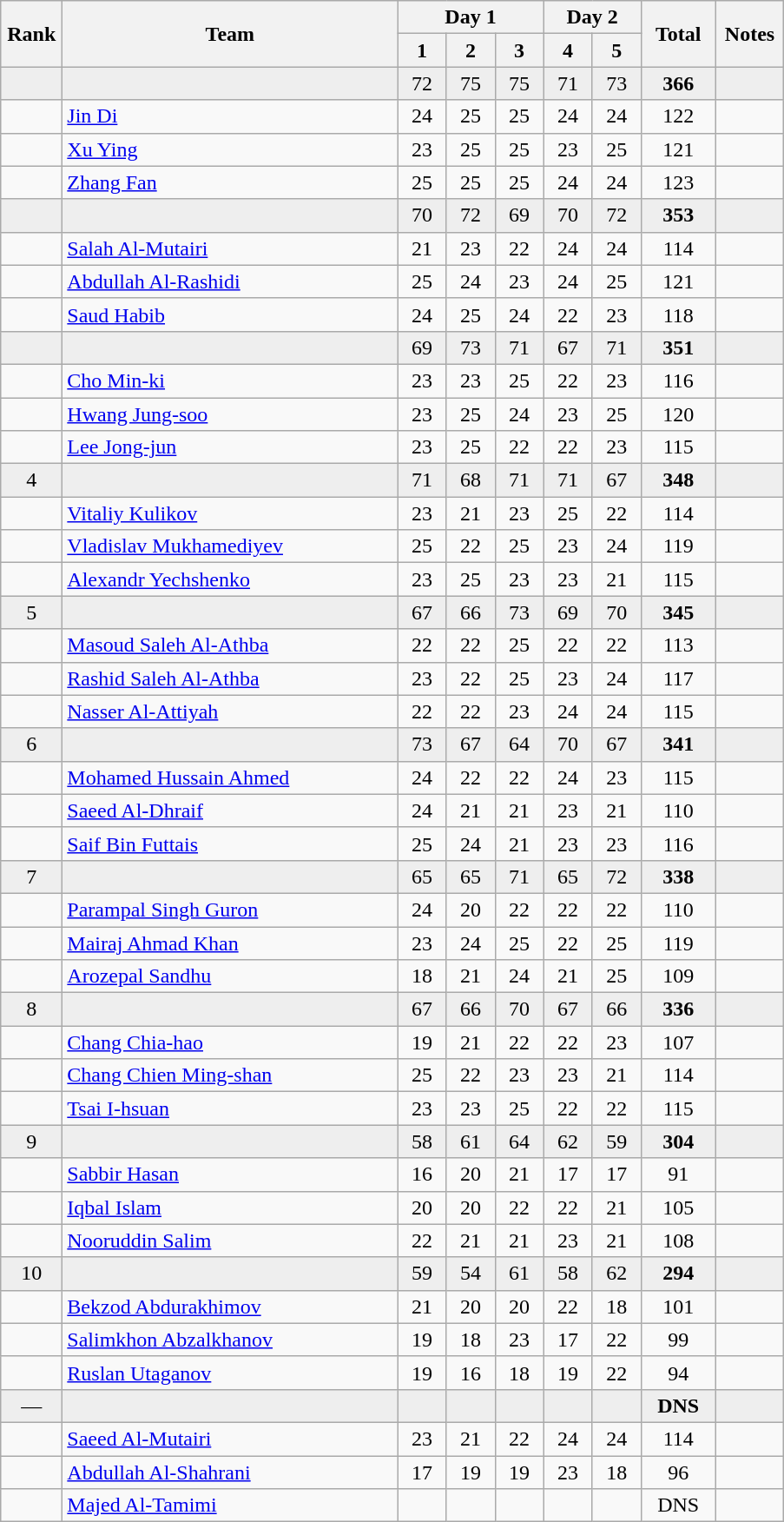<table class="wikitable" style="text-align:center">
<tr>
<th rowspan=2 width=40>Rank</th>
<th rowspan=2 width=250>Team</th>
<th colspan=3>Day 1</th>
<th colspan=2>Day 2</th>
<th rowspan=2 width=50>Total</th>
<th rowspan=2 width=45>Notes</th>
</tr>
<tr>
<th width=30>1</th>
<th width=30>2</th>
<th width=30>3</th>
<th width=30>4</th>
<th width=30>5</th>
</tr>
<tr bgcolor=eeeeee>
<td></td>
<td align=left></td>
<td>72</td>
<td>75</td>
<td>75</td>
<td>71</td>
<td>73</td>
<td><strong>366</strong></td>
<td></td>
</tr>
<tr>
<td></td>
<td align=left><a href='#'>Jin Di</a></td>
<td>24</td>
<td>25</td>
<td>25</td>
<td>24</td>
<td>24</td>
<td>122</td>
<td></td>
</tr>
<tr>
<td></td>
<td align=left><a href='#'>Xu Ying</a></td>
<td>23</td>
<td>25</td>
<td>25</td>
<td>23</td>
<td>25</td>
<td>121</td>
<td></td>
</tr>
<tr>
<td></td>
<td align=left><a href='#'>Zhang Fan</a></td>
<td>25</td>
<td>25</td>
<td>25</td>
<td>24</td>
<td>24</td>
<td>123</td>
<td></td>
</tr>
<tr bgcolor=eeeeee>
<td></td>
<td align=left></td>
<td>70</td>
<td>72</td>
<td>69</td>
<td>70</td>
<td>72</td>
<td><strong>353</strong></td>
<td></td>
</tr>
<tr>
<td></td>
<td align=left><a href='#'>Salah Al-Mutairi</a></td>
<td>21</td>
<td>23</td>
<td>22</td>
<td>24</td>
<td>24</td>
<td>114</td>
<td></td>
</tr>
<tr>
<td></td>
<td align=left><a href='#'>Abdullah Al-Rashidi</a></td>
<td>25</td>
<td>24</td>
<td>23</td>
<td>24</td>
<td>25</td>
<td>121</td>
<td></td>
</tr>
<tr>
<td></td>
<td align=left><a href='#'>Saud Habib</a></td>
<td>24</td>
<td>25</td>
<td>24</td>
<td>22</td>
<td>23</td>
<td>118</td>
<td></td>
</tr>
<tr bgcolor=eeeeee>
<td></td>
<td align=left></td>
<td>69</td>
<td>73</td>
<td>71</td>
<td>67</td>
<td>71</td>
<td><strong>351</strong></td>
<td></td>
</tr>
<tr>
<td></td>
<td align=left><a href='#'>Cho Min-ki</a></td>
<td>23</td>
<td>23</td>
<td>25</td>
<td>22</td>
<td>23</td>
<td>116</td>
<td></td>
</tr>
<tr>
<td></td>
<td align=left><a href='#'>Hwang Jung-soo</a></td>
<td>23</td>
<td>25</td>
<td>24</td>
<td>23</td>
<td>25</td>
<td>120</td>
<td></td>
</tr>
<tr>
<td></td>
<td align=left><a href='#'>Lee Jong-jun</a></td>
<td>23</td>
<td>25</td>
<td>22</td>
<td>22</td>
<td>23</td>
<td>115</td>
<td></td>
</tr>
<tr bgcolor=eeeeee>
<td>4</td>
<td align=left></td>
<td>71</td>
<td>68</td>
<td>71</td>
<td>71</td>
<td>67</td>
<td><strong>348</strong></td>
<td></td>
</tr>
<tr>
<td></td>
<td align=left><a href='#'>Vitaliy Kulikov</a></td>
<td>23</td>
<td>21</td>
<td>23</td>
<td>25</td>
<td>22</td>
<td>114</td>
<td></td>
</tr>
<tr>
<td></td>
<td align=left><a href='#'>Vladislav Mukhamediyev</a></td>
<td>25</td>
<td>22</td>
<td>25</td>
<td>23</td>
<td>24</td>
<td>119</td>
<td></td>
</tr>
<tr>
<td></td>
<td align=left><a href='#'>Alexandr Yechshenko</a></td>
<td>23</td>
<td>25</td>
<td>23</td>
<td>23</td>
<td>21</td>
<td>115</td>
<td></td>
</tr>
<tr bgcolor=eeeeee>
<td>5</td>
<td align=left></td>
<td>67</td>
<td>66</td>
<td>73</td>
<td>69</td>
<td>70</td>
<td><strong>345</strong></td>
<td></td>
</tr>
<tr>
<td></td>
<td align=left><a href='#'>Masoud Saleh Al-Athba</a></td>
<td>22</td>
<td>22</td>
<td>25</td>
<td>22</td>
<td>22</td>
<td>113</td>
<td></td>
</tr>
<tr>
<td></td>
<td align=left><a href='#'>Rashid Saleh Al-Athba</a></td>
<td>23</td>
<td>22</td>
<td>25</td>
<td>23</td>
<td>24</td>
<td>117</td>
<td></td>
</tr>
<tr>
<td></td>
<td align=left><a href='#'>Nasser Al-Attiyah</a></td>
<td>22</td>
<td>22</td>
<td>23</td>
<td>24</td>
<td>24</td>
<td>115</td>
<td></td>
</tr>
<tr bgcolor=eeeeee>
<td>6</td>
<td align=left></td>
<td>73</td>
<td>67</td>
<td>64</td>
<td>70</td>
<td>67</td>
<td><strong>341</strong></td>
<td></td>
</tr>
<tr>
<td></td>
<td align=left><a href='#'>Mohamed Hussain Ahmed</a></td>
<td>24</td>
<td>22</td>
<td>22</td>
<td>24</td>
<td>23</td>
<td>115</td>
<td></td>
</tr>
<tr>
<td></td>
<td align=left><a href='#'>Saeed Al-Dhraif</a></td>
<td>24</td>
<td>21</td>
<td>21</td>
<td>23</td>
<td>21</td>
<td>110</td>
<td></td>
</tr>
<tr>
<td></td>
<td align=left><a href='#'>Saif Bin Futtais</a></td>
<td>25</td>
<td>24</td>
<td>21</td>
<td>23</td>
<td>23</td>
<td>116</td>
<td></td>
</tr>
<tr bgcolor=eeeeee>
<td>7</td>
<td align=left></td>
<td>65</td>
<td>65</td>
<td>71</td>
<td>65</td>
<td>72</td>
<td><strong>338</strong></td>
<td></td>
</tr>
<tr>
<td></td>
<td align=left><a href='#'>Parampal Singh Guron</a></td>
<td>24</td>
<td>20</td>
<td>22</td>
<td>22</td>
<td>22</td>
<td>110</td>
<td></td>
</tr>
<tr>
<td></td>
<td align=left><a href='#'>Mairaj Ahmad Khan</a></td>
<td>23</td>
<td>24</td>
<td>25</td>
<td>22</td>
<td>25</td>
<td>119</td>
<td></td>
</tr>
<tr>
<td></td>
<td align=left><a href='#'>Arozepal Sandhu</a></td>
<td>18</td>
<td>21</td>
<td>24</td>
<td>21</td>
<td>25</td>
<td>109</td>
<td></td>
</tr>
<tr bgcolor=eeeeee>
<td>8</td>
<td align=left></td>
<td>67</td>
<td>66</td>
<td>70</td>
<td>67</td>
<td>66</td>
<td><strong>336</strong></td>
<td></td>
</tr>
<tr>
<td></td>
<td align=left><a href='#'>Chang Chia-hao</a></td>
<td>19</td>
<td>21</td>
<td>22</td>
<td>22</td>
<td>23</td>
<td>107</td>
<td></td>
</tr>
<tr>
<td></td>
<td align=left><a href='#'>Chang Chien Ming-shan</a></td>
<td>25</td>
<td>22</td>
<td>23</td>
<td>23</td>
<td>21</td>
<td>114</td>
<td></td>
</tr>
<tr>
<td></td>
<td align=left><a href='#'>Tsai I-hsuan</a></td>
<td>23</td>
<td>23</td>
<td>25</td>
<td>22</td>
<td>22</td>
<td>115</td>
<td></td>
</tr>
<tr bgcolor=eeeeee>
<td>9</td>
<td align=left></td>
<td>58</td>
<td>61</td>
<td>64</td>
<td>62</td>
<td>59</td>
<td><strong>304</strong></td>
<td></td>
</tr>
<tr>
<td></td>
<td align=left><a href='#'>Sabbir Hasan</a></td>
<td>16</td>
<td>20</td>
<td>21</td>
<td>17</td>
<td>17</td>
<td>91</td>
<td></td>
</tr>
<tr>
<td></td>
<td align=left><a href='#'>Iqbal Islam</a></td>
<td>20</td>
<td>20</td>
<td>22</td>
<td>22</td>
<td>21</td>
<td>105</td>
<td></td>
</tr>
<tr>
<td></td>
<td align=left><a href='#'>Nooruddin Salim</a></td>
<td>22</td>
<td>21</td>
<td>21</td>
<td>23</td>
<td>21</td>
<td>108</td>
<td></td>
</tr>
<tr bgcolor=eeeeee>
<td>10</td>
<td align=left></td>
<td>59</td>
<td>54</td>
<td>61</td>
<td>58</td>
<td>62</td>
<td><strong>294</strong></td>
<td></td>
</tr>
<tr>
<td></td>
<td align=left><a href='#'>Bekzod Abdurakhimov</a></td>
<td>21</td>
<td>20</td>
<td>20</td>
<td>22</td>
<td>18</td>
<td>101</td>
<td></td>
</tr>
<tr>
<td></td>
<td align=left><a href='#'>Salimkhon Abzalkhanov</a></td>
<td>19</td>
<td>18</td>
<td>23</td>
<td>17</td>
<td>22</td>
<td>99</td>
<td></td>
</tr>
<tr>
<td></td>
<td align=left><a href='#'>Ruslan Utaganov</a></td>
<td>19</td>
<td>16</td>
<td>18</td>
<td>19</td>
<td>22</td>
<td>94</td>
<td></td>
</tr>
<tr bgcolor=eeeeee>
<td>—</td>
<td align=left></td>
<td></td>
<td></td>
<td></td>
<td></td>
<td></td>
<td><strong>DNS</strong></td>
<td></td>
</tr>
<tr>
<td></td>
<td align=left><a href='#'>Saeed Al-Mutairi</a></td>
<td>23</td>
<td>21</td>
<td>22</td>
<td>24</td>
<td>24</td>
<td>114</td>
<td></td>
</tr>
<tr>
<td></td>
<td align=left><a href='#'>Abdullah Al-Shahrani</a></td>
<td>17</td>
<td>19</td>
<td>19</td>
<td>23</td>
<td>18</td>
<td>96</td>
<td></td>
</tr>
<tr>
<td></td>
<td align=left><a href='#'>Majed Al-Tamimi</a></td>
<td></td>
<td></td>
<td></td>
<td></td>
<td></td>
<td>DNS</td>
<td></td>
</tr>
</table>
